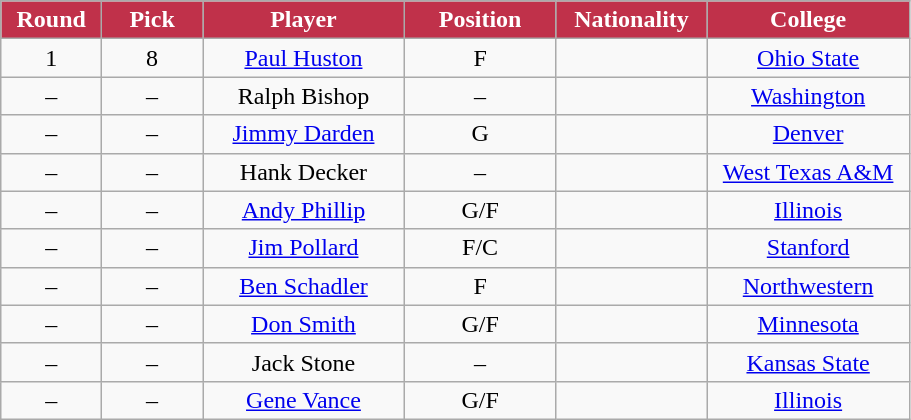<table class="wikitable sortable sortable">
<tr>
<th style="background:#c0314a; color:white" width="10%">Round</th>
<th style="background:#c0314a; color:white" width="10%">Pick</th>
<th style="background:#c0314a; color:white" width="20%">Player</th>
<th style="background:#c0314a; color:white" width="15%">Position</th>
<th style="background:#c0314a; color:white" width="15%">Nationality</th>
<th style="background:#c0314a; color:white" width="20%">College</th>
</tr>
<tr align="center">
<td>1</td>
<td>8</td>
<td><a href='#'>Paul Huston</a></td>
<td>F</td>
<td></td>
<td><a href='#'>Ohio State</a></td>
</tr>
<tr align="center">
<td>–</td>
<td>–</td>
<td>Ralph Bishop</td>
<td>–</td>
<td></td>
<td><a href='#'>Washington</a></td>
</tr>
<tr align="center">
<td>–</td>
<td>–</td>
<td><a href='#'>Jimmy Darden</a></td>
<td>G</td>
<td></td>
<td><a href='#'>Denver</a></td>
</tr>
<tr align="center">
<td>–</td>
<td>–</td>
<td>Hank Decker</td>
<td>–</td>
<td></td>
<td><a href='#'>West Texas A&M</a></td>
</tr>
<tr align="center">
<td>–</td>
<td>–</td>
<td><a href='#'>Andy Phillip</a></td>
<td>G/F</td>
<td></td>
<td><a href='#'>Illinois</a></td>
</tr>
<tr align="center">
<td>–</td>
<td>–</td>
<td><a href='#'>Jim Pollard</a></td>
<td>F/C</td>
<td></td>
<td><a href='#'>Stanford</a></td>
</tr>
<tr align="center">
<td>–</td>
<td>–</td>
<td><a href='#'>Ben Schadler</a></td>
<td>F</td>
<td></td>
<td><a href='#'>Northwestern</a></td>
</tr>
<tr align="center">
<td>–</td>
<td>–</td>
<td><a href='#'>Don Smith</a></td>
<td>G/F</td>
<td></td>
<td><a href='#'>Minnesota</a></td>
</tr>
<tr align="center">
<td>–</td>
<td>–</td>
<td>Jack Stone</td>
<td>–</td>
<td></td>
<td><a href='#'>Kansas State</a></td>
</tr>
<tr align="center">
<td>–</td>
<td>–</td>
<td><a href='#'>Gene Vance</a></td>
<td>G/F</td>
<td></td>
<td><a href='#'>Illinois</a></td>
</tr>
</table>
